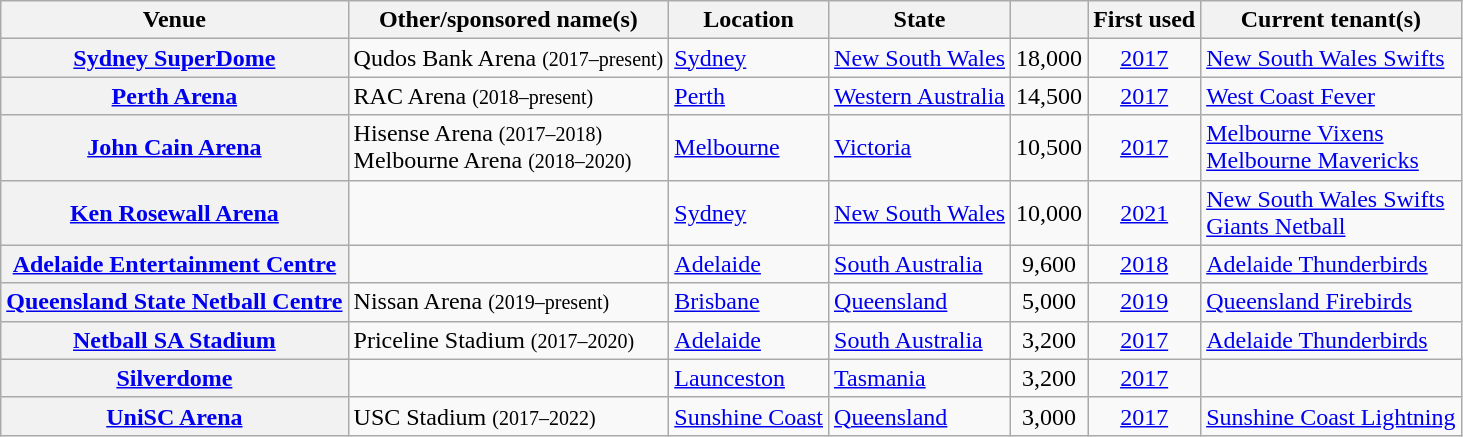<table class="wikitable plainrowheaders sortable">
<tr>
<th scope="col">Venue</th>
<th scope="col">Other/sponsored name(s)</th>
<th scope="col">Location</th>
<th scope="col">State</th>
<th scope="col" data-sort-type="number"></th>
<th scope="col">First used</th>
<th scope="col">Current tenant(s)</th>
</tr>
<tr>
<th scope="row"><strong><a href='#'>Sydney SuperDome</a></strong></th>
<td>Qudos Bank Arena <small>(2017–present)</small></td>
<td><a href='#'>Sydney</a></td>
<td><a href='#'>New South Wales</a></td>
<td align="center">18,000</td>
<td align="center"><a href='#'>2017</a></td>
<td><a href='#'>New South Wales Swifts</a></td>
</tr>
<tr>
<th scope="row"><strong><a href='#'>Perth Arena</a></strong></th>
<td>RAC Arena <small>(2018–present)</small></td>
<td><a href='#'>Perth</a></td>
<td><a href='#'>Western Australia</a></td>
<td align="center">14,500</td>
<td align="center"><a href='#'>2017</a></td>
<td><a href='#'>West Coast Fever</a></td>
</tr>
<tr>
<th scope="row"><strong><a href='#'>John Cain Arena</a></strong></th>
<td>Hisense Arena <small>(2017–2018)</small><br>Melbourne Arena <small>(2018–2020)</small></td>
<td><a href='#'>Melbourne</a></td>
<td><a href='#'>Victoria</a></td>
<td align="center">10,500</td>
<td align="center"><a href='#'>2017</a></td>
<td><a href='#'>Melbourne Vixens</a><br><a href='#'>Melbourne Mavericks</a></td>
</tr>
<tr>
<th scope="row"><strong><a href='#'>Ken Rosewall Arena</a></strong></th>
<td></td>
<td><a href='#'>Sydney</a></td>
<td><a href='#'>New South Wales</a></td>
<td align="center">10,000</td>
<td align="center"><a href='#'>2021</a></td>
<td><a href='#'>New South Wales Swifts</a><br><a href='#'>Giants Netball</a></td>
</tr>
<tr>
<th scope="row"><strong><a href='#'>Adelaide Entertainment Centre</a></strong></th>
<td></td>
<td><a href='#'>Adelaide</a></td>
<td><a href='#'>South Australia</a></td>
<td align="center">9,600</td>
<td align="center"><a href='#'>2018</a></td>
<td><a href='#'>Adelaide Thunderbirds</a></td>
</tr>
<tr>
<th scope="row"><strong><a href='#'>Queensland State Netball Centre</a></strong></th>
<td>Nissan Arena <small>(2019–present)</small></td>
<td><a href='#'>Brisbane</a></td>
<td><a href='#'>Queensland</a></td>
<td align="center">5,000</td>
<td align="center"><a href='#'>2019</a></td>
<td><a href='#'>Queensland Firebirds</a></td>
</tr>
<tr>
<th scope="row"><strong><a href='#'>Netball SA Stadium</a></strong></th>
<td>Priceline Stadium <small>(2017–2020)</small></td>
<td><a href='#'>Adelaide</a></td>
<td><a href='#'>South Australia</a></td>
<td align="center">3,200</td>
<td align="center"><a href='#'>2017</a></td>
<td><a href='#'>Adelaide Thunderbirds</a></td>
</tr>
<tr>
<th scope="row"><strong><a href='#'>Silverdome</a></strong></th>
<td></td>
<td><a href='#'>Launceston</a></td>
<td><a href='#'>Tasmania</a></td>
<td align="center">3,200</td>
<td align="center"><a href='#'>2017</a></td>
<td></td>
</tr>
<tr>
<th scope="row"><strong><a href='#'>UniSC Arena</a></strong></th>
<td>USC Stadium <small>(2017–2022)</small></td>
<td><a href='#'>Sunshine Coast</a></td>
<td><a href='#'>Queensland</a></td>
<td align="center">3,000</td>
<td align="center"><a href='#'>2017</a></td>
<td><a href='#'>Sunshine Coast Lightning</a></td>
</tr>
</table>
